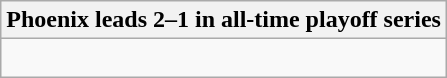<table class="wikitable collapsible collapsed">
<tr>
<th>Phoenix leads 2–1 in all-time playoff series</th>
</tr>
<tr>
<td><br>

</td>
</tr>
</table>
